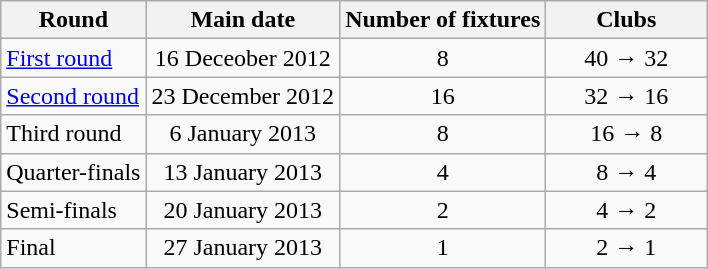<table class="wikitable">
<tr>
<th>Round</th>
<th>Main date</th>
<th>Number of fixtures</th>
<th style="width:100px;">Clubs</th>
</tr>
<tr>
<td><a href='#'>First round</a></td>
<td style="text-align:center;">16 Deceober 2012</td>
<td style="text-align:center;">8</td>
<td style="text-align:center;">40 → 32</td>
</tr>
<tr>
<td><a href='#'>Second round</a></td>
<td style="text-align:center;">23 December 2012</td>
<td style="text-align:center;">16</td>
<td style="text-align:center;">32 → 16</td>
</tr>
<tr>
<td>Third round</td>
<td style="text-align:center;">6 January 2013</td>
<td style="text-align:center;">8</td>
<td style="text-align:center;">16 → 8</td>
</tr>
<tr>
<td>Quarter-finals</td>
<td style="text-align:center;">13 January 2013</td>
<td style="text-align:center;">4</td>
<td style="text-align:center;">8 → 4</td>
</tr>
<tr>
<td>Semi-finals</td>
<td style="text-align:center;">20 January 2013</td>
<td style="text-align:center;">2</td>
<td style="text-align:center;">4 → 2</td>
</tr>
<tr>
<td>Final</td>
<td style="text-align:center;">27 January 2013</td>
<td style="text-align:center;">1</td>
<td style="text-align:center;">2 → 1</td>
</tr>
</table>
